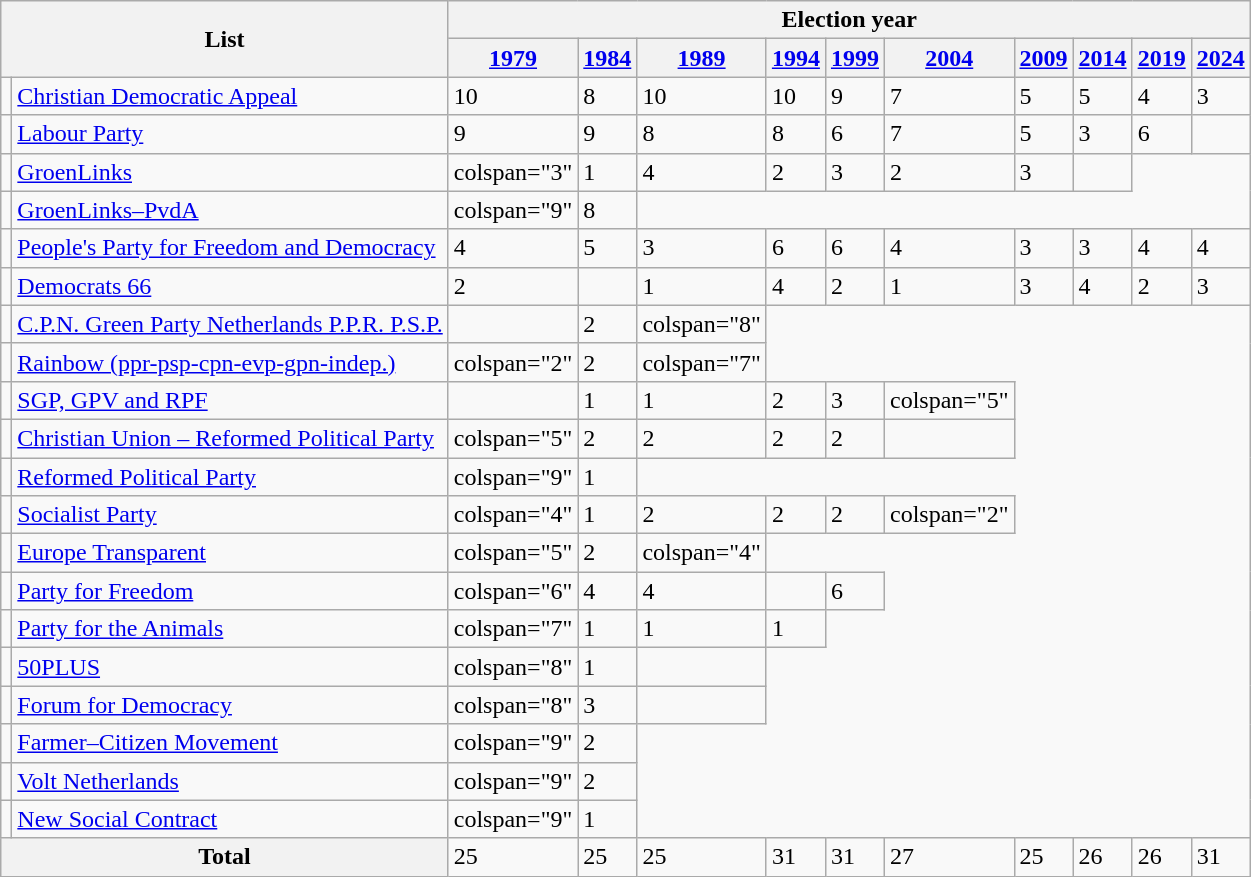<table class="wikitable">
<tr>
<th scope="col" colspan="2" rowspan="2">List</th>
<th scope="col" colspan="10">Election year</th>
</tr>
<tr>
<th scope="col"><a href='#'>1979</a></th>
<th scope="col"><a href='#'>1984</a></th>
<th scope="col"><a href='#'>1989</a></th>
<th scope="col"><a href='#'>1994</a></th>
<th scope="col"><a href='#'>1999</a></th>
<th scope="col"><a href='#'>2004</a></th>
<th scope="col"><a href='#'>2009</a></th>
<th scope="col"><a href='#'>2014</a></th>
<th scope="col"><a href='#'>2019</a></th>
<th scope="col"><a href='#'>2024</a></th>
</tr>
<tr>
<td></td>
<td><a href='#'>Christian Democratic Appeal</a></td>
<td>10</td>
<td>8</td>
<td>10</td>
<td>10</td>
<td>9</td>
<td>7</td>
<td>5</td>
<td>5</td>
<td>4</td>
<td>3</td>
</tr>
<tr>
<td></td>
<td><a href='#'>Labour Party</a></td>
<td>9</td>
<td>9</td>
<td>8</td>
<td>8</td>
<td>6</td>
<td>7</td>
<td>5</td>
<td>3</td>
<td>6</td>
<td></td>
</tr>
<tr>
<td></td>
<td><a href='#'>GroenLinks</a></td>
<td>colspan="3" </td>
<td>1</td>
<td>4</td>
<td>2</td>
<td>3</td>
<td>2</td>
<td>3</td>
<td></td>
</tr>
<tr>
<td></td>
<td><a href='#'>GroenLinks–PvdA</a></td>
<td>colspan="9" </td>
<td>8</td>
</tr>
<tr>
<td></td>
<td><a href='#'>People's Party for Freedom and Democracy</a></td>
<td>4</td>
<td>5</td>
<td>3</td>
<td>6</td>
<td>6</td>
<td>4</td>
<td>3</td>
<td>3</td>
<td>4</td>
<td>4</td>
</tr>
<tr>
<td></td>
<td><a href='#'>Democrats 66</a></td>
<td>2</td>
<td></td>
<td>1</td>
<td>4</td>
<td>2</td>
<td>1</td>
<td>3</td>
<td>4</td>
<td>2</td>
<td>3</td>
</tr>
<tr>
<td></td>
<td><a href='#'>C.P.N. Green Party Netherlands P.P.R. P.S.P.</a></td>
<td></td>
<td>2</td>
<td>colspan="8" </td>
</tr>
<tr>
<td></td>
<td><a href='#'>Rainbow (ppr-psp-cpn-evp-gpn-indep.)</a></td>
<td>colspan="2" </td>
<td>2</td>
<td>colspan="7" </td>
</tr>
<tr>
<td></td>
<td><a href='#'>SGP, GPV and RPF</a></td>
<td></td>
<td>1</td>
<td>1</td>
<td>2</td>
<td>3</td>
<td>colspan="5" </td>
</tr>
<tr>
<td></td>
<td><a href='#'>Christian Union – Reformed Political Party</a></td>
<td>colspan="5" </td>
<td>2</td>
<td>2</td>
<td>2</td>
<td>2</td>
<td></td>
</tr>
<tr>
<td></td>
<td><a href='#'>Reformed Political Party</a></td>
<td>colspan="9" </td>
<td>1</td>
</tr>
<tr>
<td></td>
<td><a href='#'>Socialist Party</a></td>
<td>colspan="4" </td>
<td>1</td>
<td>2</td>
<td>2</td>
<td>2</td>
<td>colspan="2" </td>
</tr>
<tr>
<td></td>
<td><a href='#'>Europe Transparent</a></td>
<td>colspan="5" </td>
<td>2</td>
<td>colspan="4" </td>
</tr>
<tr>
<td></td>
<td><a href='#'>Party for Freedom</a></td>
<td>colspan="6" </td>
<td>4</td>
<td>4</td>
<td></td>
<td>6</td>
</tr>
<tr>
<td></td>
<td><a href='#'>Party for the Animals</a></td>
<td>colspan="7" </td>
<td>1</td>
<td>1</td>
<td>1</td>
</tr>
<tr>
<td></td>
<td><a href='#'>50PLUS</a></td>
<td>colspan="8" </td>
<td>1</td>
<td></td>
</tr>
<tr>
<td></td>
<td><a href='#'>Forum for Democracy</a></td>
<td>colspan="8" </td>
<td>3</td>
<td></td>
</tr>
<tr>
<td></td>
<td><a href='#'>Farmer–Citizen Movement</a></td>
<td>colspan="9" </td>
<td>2</td>
</tr>
<tr>
<td></td>
<td><a href='#'>Volt Netherlands</a></td>
<td>colspan="9" </td>
<td>2</td>
</tr>
<tr>
<td></td>
<td><a href='#'>New Social Contract</a></td>
<td>colspan="9" </td>
<td>1</td>
</tr>
<tr>
<th scope="row" colspan="2">Total</th>
<td>25</td>
<td>25</td>
<td>25</td>
<td>31</td>
<td>31</td>
<td>27</td>
<td>25</td>
<td>26</td>
<td>26</td>
<td>31</td>
</tr>
</table>
